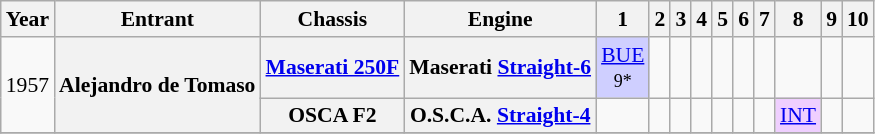<table class="wikitable" style="text-align:center; font-size:90%">
<tr>
<th>Year</th>
<th>Entrant</th>
<th>Chassis</th>
<th>Engine</th>
<th>1</th>
<th>2</th>
<th>3</th>
<th>4</th>
<th>5</th>
<th>6</th>
<th>7</th>
<th>8</th>
<th>9</th>
<th>10</th>
</tr>
<tr>
<td rowspan=2>1957</td>
<th rowspan=2>Alejandro de Tomaso</th>
<th><a href='#'>Maserati 250F</a></th>
<th>Maserati <a href='#'>Straight-6</a></th>
<td style="background:#CFCFFF;"><a href='#'>BUE</a><br><small>9*</small></td>
<td></td>
<td></td>
<td></td>
<td></td>
<td></td>
<td></td>
<td></td>
<td></td>
<td></td>
</tr>
<tr>
<th>OSCA F2</th>
<th>O.S.C.A. <a href='#'>Straight-4</a></th>
<td></td>
<td></td>
<td></td>
<td></td>
<td></td>
<td></td>
<td></td>
<td style="background:#EFCFFF;"><a href='#'>INT</a><br></td>
<td></td>
<td></td>
</tr>
<tr>
</tr>
</table>
